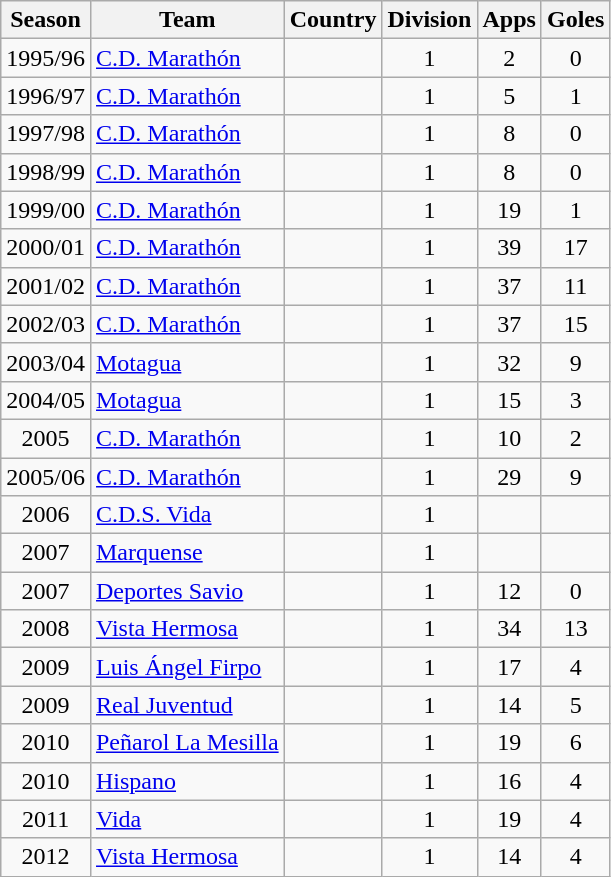<table class="wikitable" style="text-align: center;">
<tr>
<th>Season</th>
<th>Team</th>
<th>Country</th>
<th>Division</th>
<th>Apps</th>
<th>Goles</th>
</tr>
<tr>
<td>1995/96</td>
<td align="left"><a href='#'>C.D. Marathón</a></td>
<td align="left"></td>
<td>1</td>
<td>2</td>
<td>0</td>
</tr>
<tr>
<td>1996/97</td>
<td align="left"><a href='#'>C.D. Marathón</a></td>
<td align="left"></td>
<td>1</td>
<td>5</td>
<td>1</td>
</tr>
<tr>
<td>1997/98</td>
<td align="left"><a href='#'>C.D. Marathón</a></td>
<td align="left"></td>
<td>1</td>
<td>8</td>
<td>0</td>
</tr>
<tr>
<td>1998/99</td>
<td align="left"><a href='#'>C.D. Marathón</a></td>
<td align="left"></td>
<td>1</td>
<td>8</td>
<td>0</td>
</tr>
<tr>
<td>1999/00</td>
<td align="left"><a href='#'>C.D. Marathón</a></td>
<td align="left"></td>
<td>1</td>
<td>19</td>
<td>1</td>
</tr>
<tr>
<td>2000/01</td>
<td align="left"><a href='#'>C.D. Marathón</a></td>
<td align="left"></td>
<td>1</td>
<td>39</td>
<td>17</td>
</tr>
<tr>
<td>2001/02</td>
<td align="left"><a href='#'>C.D. Marathón</a></td>
<td align="left"></td>
<td>1</td>
<td>37</td>
<td>11</td>
</tr>
<tr>
<td>2002/03</td>
<td align="left"><a href='#'>C.D. Marathón</a></td>
<td align="left"></td>
<td>1</td>
<td>37</td>
<td>15</td>
</tr>
<tr>
<td>2003/04</td>
<td align="left"><a href='#'>Motagua</a></td>
<td align="left"></td>
<td>1</td>
<td>32</td>
<td>9</td>
</tr>
<tr>
<td>2004/05</td>
<td align="left"><a href='#'>Motagua</a></td>
<td align="left"></td>
<td>1</td>
<td>15</td>
<td>3</td>
</tr>
<tr>
<td>2005</td>
<td align="left"><a href='#'>C.D. Marathón</a></td>
<td align="left"></td>
<td>1</td>
<td>10</td>
<td>2</td>
</tr>
<tr>
<td>2005/06</td>
<td align="left"><a href='#'>C.D. Marathón</a></td>
<td align="left"></td>
<td>1</td>
<td>29</td>
<td>9</td>
</tr>
<tr>
<td>2006</td>
<td align="left"><a href='#'>C.D.S. Vida</a></td>
<td align="left"></td>
<td>1</td>
<td></td>
<td></td>
</tr>
<tr>
<td>2007</td>
<td align="left"><a href='#'>Marquense</a></td>
<td align="left"></td>
<td>1</td>
<td></td>
<td></td>
</tr>
<tr>
<td>2007</td>
<td align="left"><a href='#'>Deportes Savio</a></td>
<td align="left"></td>
<td>1</td>
<td>12</td>
<td>0</td>
</tr>
<tr>
<td>2008</td>
<td align="left"><a href='#'>Vista Hermosa</a></td>
<td align="left"></td>
<td>1</td>
<td>34</td>
<td>13</td>
</tr>
<tr>
<td>2009</td>
<td align="left"><a href='#'>Luis Ángel Firpo</a></td>
<td align="left"></td>
<td>1</td>
<td>17</td>
<td>4</td>
</tr>
<tr>
<td>2009</td>
<td align="left"><a href='#'>Real Juventud</a></td>
<td align="left"></td>
<td>1</td>
<td>14</td>
<td>5</td>
</tr>
<tr>
<td>2010</td>
<td align="left"><a href='#'>Peñarol La Mesilla</a></td>
<td align="left"></td>
<td>1</td>
<td>19</td>
<td>6</td>
</tr>
<tr>
<td>2010</td>
<td align="left"><a href='#'>Hispano</a></td>
<td align="left"></td>
<td>1</td>
<td>16</td>
<td>4</td>
</tr>
<tr>
<td>2011</td>
<td align="left"><a href='#'>Vida</a></td>
<td align="left"></td>
<td>1</td>
<td>19</td>
<td>4</td>
</tr>
<tr>
<td>2012</td>
<td align="left"><a href='#'>Vista Hermosa</a></td>
<td align="left"></td>
<td>1</td>
<td>14</td>
<td>4</td>
</tr>
</table>
